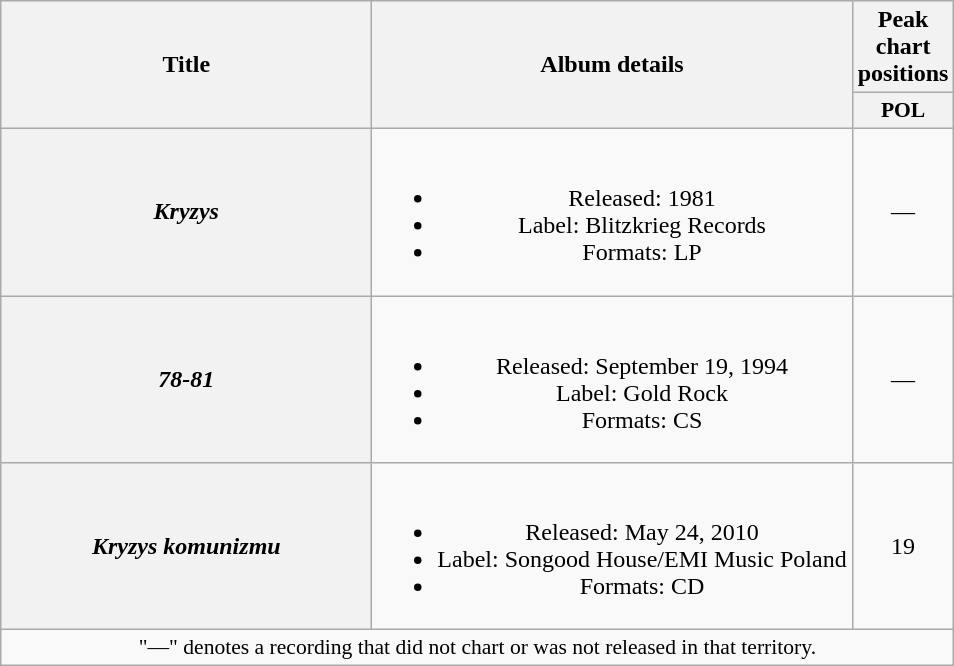<table class="wikitable plainrowheaders" style="text-align:center;">
<tr>
<th scope="col" rowspan="2" style="width:15em;">Title</th>
<th scope="col" rowspan="2">Album details</th>
<th scope="col" colspan="1">Peak chart positions</th>
</tr>
<tr>
<th scope="col" style="width:3em;font-size:90%;">POL<br></th>
</tr>
<tr>
<th scope="row"><em>Kryzys</em></th>
<td><br><ul><li>Released: 1981</li><li>Label: Blitzkrieg Records</li><li>Formats: LP</li></ul></td>
<td>—</td>
</tr>
<tr>
<th scope="row"><em>78-81</em></th>
<td><br><ul><li>Released: September 19, 1994</li><li>Label: Gold Rock</li><li>Formats: CS</li></ul></td>
<td>—</td>
</tr>
<tr>
<th scope="row"><em>Kryzys komunizmu</em></th>
<td><br><ul><li>Released: May 24, 2010</li><li>Label: Songood House/EMI Music Poland</li><li>Formats: CD</li></ul></td>
<td>19</td>
</tr>
<tr>
<td colspan="20" style="font-size:90%">"—" denotes a recording that did not chart or was not released in that territory.</td>
</tr>
</table>
